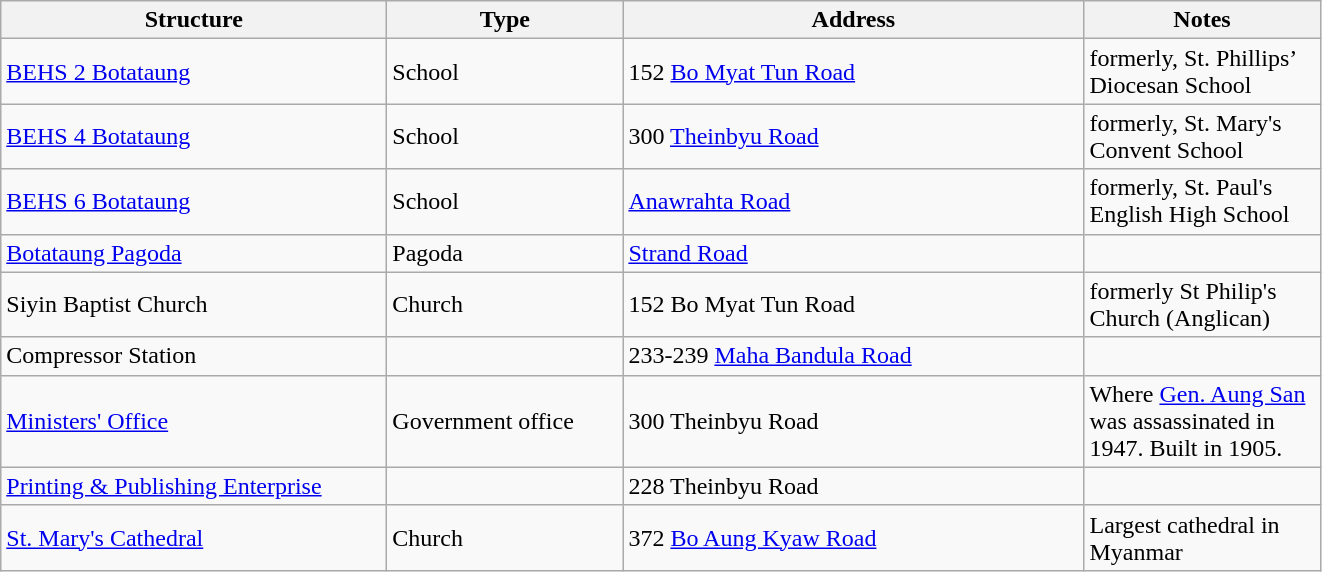<table class="wikitable" border="1">
<tr>
<th width="250">Structure</th>
<th width="150">Type</th>
<th width="300">Address</th>
<th width="150">Notes</th>
</tr>
<tr>
<td><a href='#'>BEHS 2 Botataung</a></td>
<td>School</td>
<td>152 <a href='#'>Bo Myat Tun Road</a></td>
<td>formerly, St. Phillips’ Diocesan School</td>
</tr>
<tr>
<td><a href='#'>BEHS 4 Botataung</a></td>
<td>School</td>
<td>300 <a href='#'>Theinbyu Road</a></td>
<td>formerly, St. Mary's Convent School</td>
</tr>
<tr>
<td><a href='#'>BEHS 6 Botataung</a></td>
<td>School</td>
<td><a href='#'>Anawrahta Road</a></td>
<td>formerly, St. Paul's English High School</td>
</tr>
<tr>
<td><a href='#'>Botataung Pagoda</a></td>
<td>Pagoda</td>
<td><a href='#'>Strand Road</a></td>
<td></td>
</tr>
<tr>
<td>Siyin Baptist Church</td>
<td>Church</td>
<td>152 Bo Myat Tun Road</td>
<td>formerly St Philip's Church (Anglican)</td>
</tr>
<tr>
<td>Compressor Station</td>
<td></td>
<td>233-239 <a href='#'>Maha Bandula Road</a></td>
<td></td>
</tr>
<tr>
<td><a href='#'>Ministers' Office</a></td>
<td>Government office</td>
<td>300 Theinbyu Road</td>
<td>Where <a href='#'>Gen. Aung San</a> was assassinated in 1947. Built in 1905.</td>
</tr>
<tr>
<td><a href='#'>Printing & Publishing Enterprise</a></td>
<td></td>
<td>228 Theinbyu Road</td>
<td></td>
</tr>
<tr>
<td><a href='#'>St. Mary's Cathedral</a></td>
<td>Church</td>
<td>372 <a href='#'>Bo Aung Kyaw Road</a></td>
<td>Largest cathedral in Myanmar</td>
</tr>
</table>
